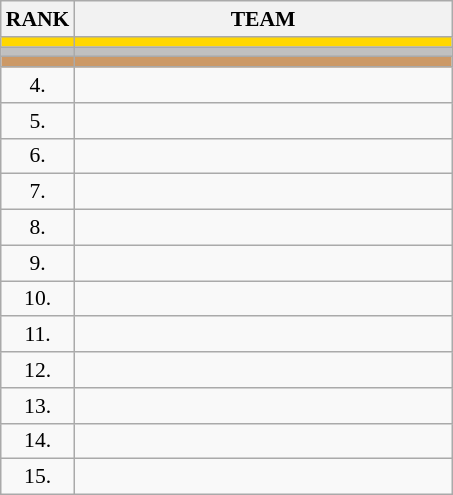<table class="wikitable" style="border-collapse: collapse; font-size: 90%;">
<tr>
<th>RANK</th>
<th align="left" style="width: 17em">TEAM</th>
</tr>
<tr bgcolor=gold>
<td align="center"></td>
<td></td>
</tr>
<tr bgcolor=silver>
<td align="center"></td>
<td></td>
</tr>
<tr bgcolor=cc9966>
<td align="center"></td>
<td></td>
</tr>
<tr>
<td align="center">4.</td>
<td></td>
</tr>
<tr>
<td align="center">5.</td>
<td></td>
</tr>
<tr>
<td align="center">6.</td>
<td></td>
</tr>
<tr>
<td align="center">7.</td>
<td></td>
</tr>
<tr>
<td align="center">8.</td>
<td></td>
</tr>
<tr>
<td align="center">9.</td>
<td></td>
</tr>
<tr>
<td align="center">10.</td>
<td></td>
</tr>
<tr>
<td align="center">11.</td>
<td></td>
</tr>
<tr>
<td align="center">12.</td>
<td></td>
</tr>
<tr>
<td align="center">13.</td>
<td></td>
</tr>
<tr>
<td align="center">14.</td>
<td></td>
</tr>
<tr>
<td align="center">15.</td>
<td></td>
</tr>
</table>
